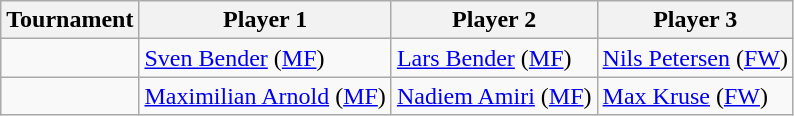<table class="wikitable">
<tr>
<th>Tournament</th>
<th>Player 1</th>
<th>Player 2</th>
<th>Player 3</th>
</tr>
<tr>
<td></td>
<td><a href='#'>Sven Bender</a> (<a href='#'>MF</a>)</td>
<td><a href='#'>Lars Bender</a> (<a href='#'>MF</a>)</td>
<td><a href='#'>Nils Petersen</a> (<a href='#'>FW</a>)</td>
</tr>
<tr>
<td></td>
<td><a href='#'>Maximilian Arnold</a> (<a href='#'>MF</a>)</td>
<td><a href='#'>Nadiem Amiri</a> (<a href='#'>MF</a>)</td>
<td><a href='#'>Max Kruse</a> (<a href='#'>FW</a>)</td>
</tr>
</table>
